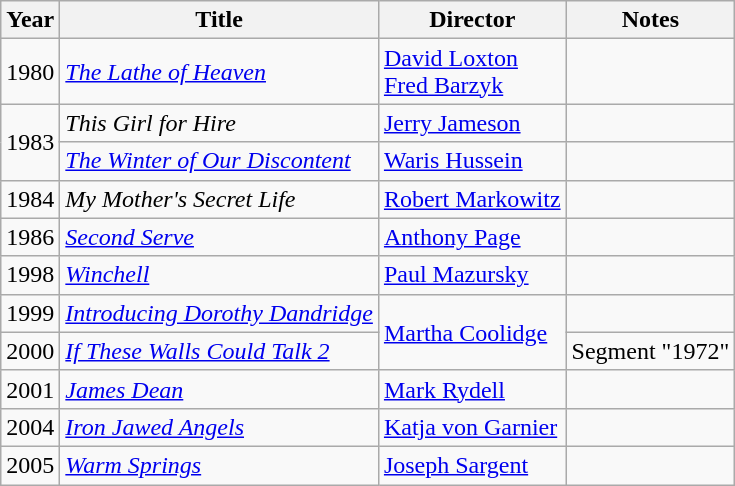<table class="wikitable">
<tr>
<th>Year</th>
<th>Title</th>
<th>Director</th>
<th>Notes</th>
</tr>
<tr>
<td>1980</td>
<td><em><a href='#'>The Lathe of Heaven</a></em></td>
<td><a href='#'>David Loxton</a><br><a href='#'>Fred Barzyk</a></td>
<td></td>
</tr>
<tr>
<td rowspan=2>1983</td>
<td><em>This Girl for Hire</em></td>
<td><a href='#'>Jerry Jameson</a></td>
<td></td>
</tr>
<tr>
<td><em><a href='#'>The Winter of Our Discontent</a></em></td>
<td><a href='#'>Waris Hussein</a></td>
<td></td>
</tr>
<tr>
<td>1984</td>
<td><em>My Mother's Secret Life</em></td>
<td><a href='#'>Robert Markowitz</a></td>
<td></td>
</tr>
<tr>
<td>1986</td>
<td><em><a href='#'>Second Serve</a></em></td>
<td><a href='#'>Anthony Page</a></td>
<td></td>
</tr>
<tr>
<td>1998</td>
<td><em><a href='#'>Winchell</a></em></td>
<td><a href='#'>Paul Mazursky</a></td>
<td></td>
</tr>
<tr>
<td>1999</td>
<td><em><a href='#'>Introducing Dorothy Dandridge</a></em></td>
<td rowspan=2><a href='#'>Martha Coolidge</a></td>
<td></td>
</tr>
<tr>
<td>2000</td>
<td><em><a href='#'>If These Walls Could Talk 2</a></em></td>
<td>Segment "1972"</td>
</tr>
<tr>
<td>2001</td>
<td><em><a href='#'>James Dean</a></em></td>
<td><a href='#'>Mark Rydell</a></td>
<td></td>
</tr>
<tr>
<td>2004</td>
<td><em><a href='#'>Iron Jawed Angels</a></em></td>
<td><a href='#'>Katja von Garnier</a></td>
<td></td>
</tr>
<tr>
<td>2005</td>
<td><em><a href='#'>Warm Springs</a></em></td>
<td><a href='#'>Joseph Sargent</a></td>
<td></td>
</tr>
</table>
